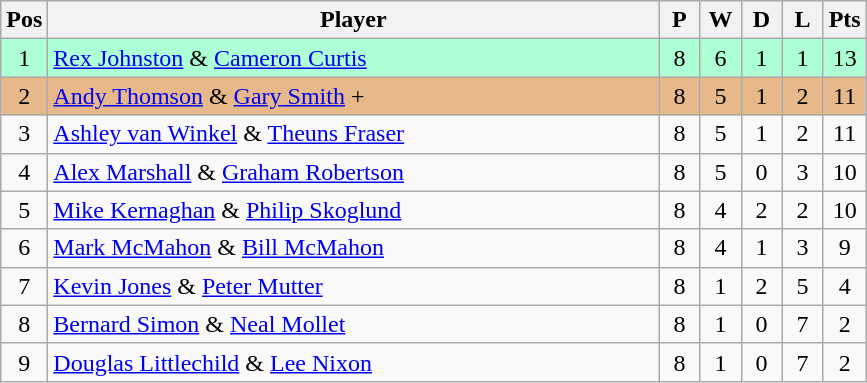<table class="wikitable" style="font-size: 100%">
<tr>
<th width=20>Pos</th>
<th width=400>Player</th>
<th width=20>P</th>
<th width=20>W</th>
<th width=20>D</th>
<th width=20>L</th>
<th width=20>Pts</th>
</tr>
<tr align=center style="background: #ADFFD6;">
<td>1</td>
<td align="left"> <a href='#'>Rex Johnston</a> & <a href='#'>Cameron Curtis</a></td>
<td>8</td>
<td>6</td>
<td>1</td>
<td>1</td>
<td>13</td>
</tr>
<tr align=center style="background: #E6B88A;">
<td>2</td>
<td align="left"> <a href='#'>Andy Thomson</a> & <a href='#'>Gary Smith</a> +</td>
<td>8</td>
<td>5</td>
<td>1</td>
<td>2</td>
<td>11</td>
</tr>
<tr align=center>
<td>3</td>
<td align="left"> <a href='#'>Ashley van Winkel</a> & <a href='#'>Theuns Fraser</a></td>
<td>8</td>
<td>5</td>
<td>1</td>
<td>2</td>
<td>11</td>
</tr>
<tr align=center>
<td>4</td>
<td align="left"> <a href='#'>Alex Marshall</a> & <a href='#'>Graham Robertson</a></td>
<td>8</td>
<td>5</td>
<td>0</td>
<td>3</td>
<td>10</td>
</tr>
<tr align=center>
<td>5</td>
<td align="left"> <a href='#'>Mike Kernaghan</a> & <a href='#'>Philip Skoglund</a></td>
<td>8</td>
<td>4</td>
<td>2</td>
<td>2</td>
<td>10</td>
</tr>
<tr align=center>
<td>6</td>
<td align="left"> <a href='#'>Mark McMahon</a> & <a href='#'>Bill McMahon</a></td>
<td>8</td>
<td>4</td>
<td>1</td>
<td>3</td>
<td>9</td>
</tr>
<tr align=center>
<td>7</td>
<td align="left"> <a href='#'>Kevin Jones</a> & <a href='#'>Peter Mutter</a></td>
<td>8</td>
<td>1</td>
<td>2</td>
<td>5</td>
<td>4</td>
</tr>
<tr align=center>
<td>8</td>
<td align="left"> <a href='#'>Bernard Simon</a> & <a href='#'>Neal Mollet</a></td>
<td>8</td>
<td>1</td>
<td>0</td>
<td>7</td>
<td>2</td>
</tr>
<tr align=center>
<td>9</td>
<td align="left"> <a href='#'>Douglas Littlechild</a> & <a href='#'>Lee Nixon</a></td>
<td>8</td>
<td>1</td>
<td>0</td>
<td>7</td>
<td>2</td>
</tr>
</table>
